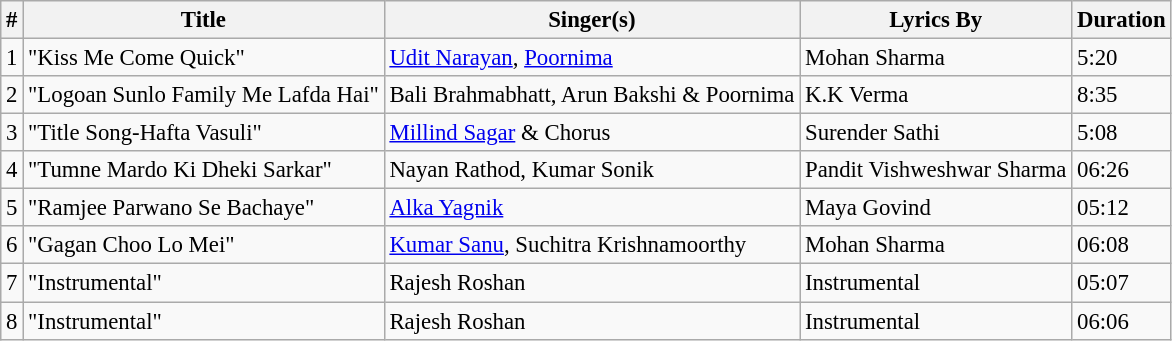<table class="wikitable" style="font-size:95%;">
<tr>
<th>#</th>
<th>Title</th>
<th>Singer(s)</th>
<th>Lyrics By</th>
<th>Duration</th>
</tr>
<tr>
<td>1</td>
<td>"Kiss Me Come Quick"</td>
<td><a href='#'>Udit Narayan</a>, <a href='#'>Poornima</a></td>
<td>Mohan Sharma</td>
<td>5:20</td>
</tr>
<tr>
<td>2</td>
<td>"Logoan Sunlo Family Me Lafda Hai"</td>
<td>Bali Brahmabhatt, Arun Bakshi & Poornima</td>
<td>K.K Verma</td>
<td>8:35</td>
</tr>
<tr>
<td>3</td>
<td>"Title Song-Hafta Vasuli"</td>
<td><a href='#'>Millind Sagar</a> & Chorus</td>
<td>Surender Sathi</td>
<td>5:08</td>
</tr>
<tr>
<td>4</td>
<td>"Tumne Mardo Ki Dheki Sarkar"</td>
<td>Nayan Rathod, Kumar Sonik</td>
<td>Pandit Vishweshwar Sharma</td>
<td>06:26</td>
</tr>
<tr>
<td>5</td>
<td>"Ramjee Parwano Se Bachaye"</td>
<td><a href='#'>Alka Yagnik</a></td>
<td>Maya Govind</td>
<td>05:12</td>
</tr>
<tr>
<td>6</td>
<td>"Gagan Choo Lo Mei"</td>
<td><a href='#'>Kumar Sanu</a>, Suchitra Krishnamoorthy</td>
<td>Mohan Sharma</td>
<td>06:08</td>
</tr>
<tr>
<td>7</td>
<td>"Instrumental"</td>
<td>Rajesh Roshan</td>
<td>Instrumental</td>
<td>05:07</td>
</tr>
<tr>
<td>8</td>
<td>"Instrumental"</td>
<td>Rajesh Roshan</td>
<td>Instrumental</td>
<td>06:06</td>
</tr>
</table>
